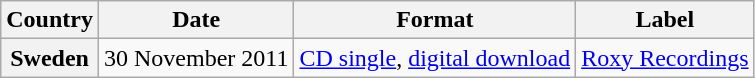<table class="wikitable plainrowheaders">
<tr>
<th scope="col">Country</th>
<th scope="col">Date</th>
<th scope="col">Format</th>
<th scope="col">Label</th>
</tr>
<tr>
<th scope="row">Sweden</th>
<td>30 November 2011</td>
<td><a href='#'>CD single</a>, <a href='#'>digital download</a></td>
<td><a href='#'>Roxy Recordings</a></td>
</tr>
</table>
